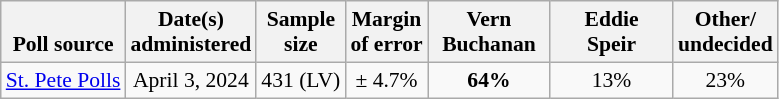<table class="wikitable" style="font-size:90%;text-align:center;">
<tr style="vertical-align:bottom">
<th>Poll source</th>
<th>Date(s)<br>administered</th>
<th>Sample<br>size</th>
<th>Margin<br>of error</th>
<th style="width:75px;">Vern<br>Buchanan</th>
<th style="width:75px;">Eddie<br>Speir</th>
<th>Other/<br>undecided</th>
</tr>
<tr>
<td style="text-align:left;"><a href='#'>St. Pete Polls</a></td>
<td>April 3, 2024</td>
<td>431 (LV)</td>
<td>± 4.7%</td>
<td><strong>64%</strong></td>
<td>13%</td>
<td>23%</td>
</tr>
</table>
